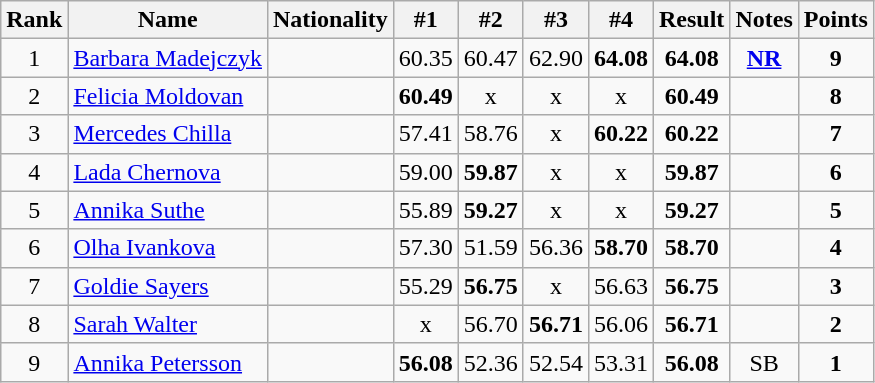<table class="wikitable sortable" style="text-align:center">
<tr>
<th>Rank</th>
<th>Name</th>
<th>Nationality</th>
<th>#1</th>
<th>#2</th>
<th>#3</th>
<th>#4</th>
<th>Result</th>
<th>Notes</th>
<th>Points</th>
</tr>
<tr>
<td>1</td>
<td align=left><a href='#'>Barbara Madejczyk</a></td>
<td align=left></td>
<td>60.35</td>
<td>60.47</td>
<td>62.90</td>
<td><strong>64.08</strong></td>
<td><strong>64.08</strong></td>
<td><strong><a href='#'>NR</a></strong></td>
<td><strong>9</strong></td>
</tr>
<tr>
<td>2</td>
<td align=left><a href='#'>Felicia Moldovan</a></td>
<td align=left></td>
<td><strong>60.49</strong></td>
<td>x</td>
<td>x</td>
<td>x</td>
<td><strong>60.49</strong></td>
<td></td>
<td><strong>8</strong></td>
</tr>
<tr>
<td>3</td>
<td align=left><a href='#'>Mercedes Chilla</a></td>
<td align=left></td>
<td>57.41</td>
<td>58.76</td>
<td>x</td>
<td><strong>60.22</strong></td>
<td><strong>60.22</strong></td>
<td></td>
<td><strong>7</strong></td>
</tr>
<tr>
<td>4</td>
<td align=left><a href='#'>Lada Chernova</a></td>
<td align=left></td>
<td>59.00</td>
<td><strong>59.87</strong></td>
<td>x</td>
<td>x</td>
<td><strong>59.87</strong></td>
<td></td>
<td><strong>6</strong></td>
</tr>
<tr>
<td>5</td>
<td align=left><a href='#'>Annika Suthe</a></td>
<td align=left></td>
<td>55.89</td>
<td><strong>59.27</strong></td>
<td>x</td>
<td>x</td>
<td><strong>59.27</strong></td>
<td></td>
<td><strong>5</strong></td>
</tr>
<tr>
<td>6</td>
<td align=left><a href='#'>Olha Ivankova</a></td>
<td align=left></td>
<td>57.30</td>
<td>51.59</td>
<td>56.36</td>
<td><strong>58.70</strong></td>
<td><strong>58.70</strong></td>
<td></td>
<td><strong>4</strong></td>
</tr>
<tr>
<td>7</td>
<td align=left><a href='#'>Goldie Sayers</a></td>
<td align=left></td>
<td>55.29</td>
<td><strong>56.75</strong></td>
<td>x</td>
<td>56.63</td>
<td><strong>56.75</strong></td>
<td></td>
<td><strong>3</strong></td>
</tr>
<tr>
<td>8</td>
<td align=left><a href='#'>Sarah Walter</a></td>
<td align=left></td>
<td>x</td>
<td>56.70</td>
<td><strong>56.71</strong></td>
<td>56.06</td>
<td><strong>56.71</strong></td>
<td></td>
<td><strong>2</strong></td>
</tr>
<tr>
<td>9</td>
<td align=left><a href='#'>Annika Petersson</a></td>
<td align=left></td>
<td><strong>56.08</strong></td>
<td>52.36</td>
<td>52.54</td>
<td>53.31</td>
<td><strong>56.08</strong></td>
<td>SB</td>
<td><strong>1</strong></td>
</tr>
</table>
